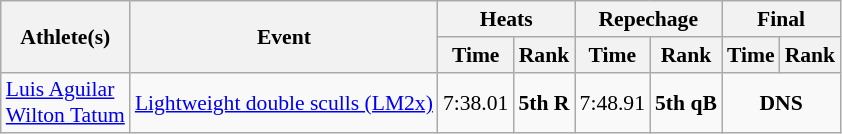<table class="wikitable" border="1" style="font-size:90%">
<tr>
<th rowspan=2>Athlete(s)</th>
<th rowspan=2>Event</th>
<th colspan=2>Heats</th>
<th colspan=2>Repechage</th>
<th colspan=2>Final</th>
</tr>
<tr>
<th>Time</th>
<th>Rank</th>
<th>Time</th>
<th>Rank</th>
<th>Time</th>
<th>Rank</th>
</tr>
<tr>
<td><a href='#'>Luis Aguilar</a><br><a href='#'>Wilton Tatum</a></td>
<td><a href='#'>Lightweight double sculls (LM2x)</a></td>
<td align=center>7:38.01</td>
<td align=center><strong>5th R</strong></td>
<td align=center>7:48.91</td>
<td align=center><strong>5th qB</strong></td>
<td align=center colspan=2><strong>DNS</strong></td>
</tr>
</table>
